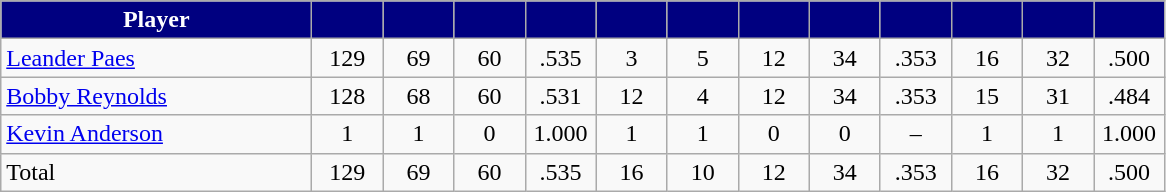<table class="wikitable" style="text-align:center">
<tr>
<th style="background:navy; color:#fff" width="200px">Player</th>
<th style="background:navy; color:#fff" width="40px"></th>
<th style="background:navy; color:#fff" width="40px"></th>
<th style="background:navy; color:#fff" width="40px"></th>
<th style="background:navy; color:#fff" width="40px"></th>
<th style="background:navy; color:#fff" width="40px"></th>
<th style="background:navy; color:#fff" width="40px"></th>
<th style="background:navy; color:#fff" width="40px"></th>
<th style="background:navy; color:#fff" width="40px"></th>
<th style="background:navy; color:#fff" width="40px"></th>
<th style="background:navy; color:#fff" width="40px"></th>
<th style="background:navy; color:#fff" width="40px"></th>
<th style="background:navy; color:#fff" width="40px"></th>
</tr>
<tr>
<td style="text-align:left"><a href='#'>Leander Paes</a></td>
<td>129</td>
<td>69</td>
<td>60</td>
<td>.535</td>
<td>3</td>
<td>5</td>
<td>12</td>
<td>34</td>
<td>.353</td>
<td>16</td>
<td>32</td>
<td>.500</td>
</tr>
<tr>
<td style="text-align:left"><a href='#'>Bobby Reynolds</a></td>
<td>128</td>
<td>68</td>
<td>60</td>
<td>.531</td>
<td>12</td>
<td>4</td>
<td>12</td>
<td>34</td>
<td>.353</td>
<td>15</td>
<td>31</td>
<td>.484</td>
</tr>
<tr>
<td style="text-align:left"><a href='#'>Kevin Anderson</a></td>
<td>1</td>
<td>1</td>
<td>0</td>
<td>1.000</td>
<td>1</td>
<td>1</td>
<td>0</td>
<td>0</td>
<td>–</td>
<td>1</td>
<td>1</td>
<td>1.000</td>
</tr>
<tr>
<td style="text-align:left">Total</td>
<td>129</td>
<td>69</td>
<td>60</td>
<td>.535</td>
<td>16</td>
<td>10</td>
<td>12</td>
<td>34</td>
<td>.353</td>
<td>16</td>
<td>32</td>
<td>.500</td>
</tr>
</table>
